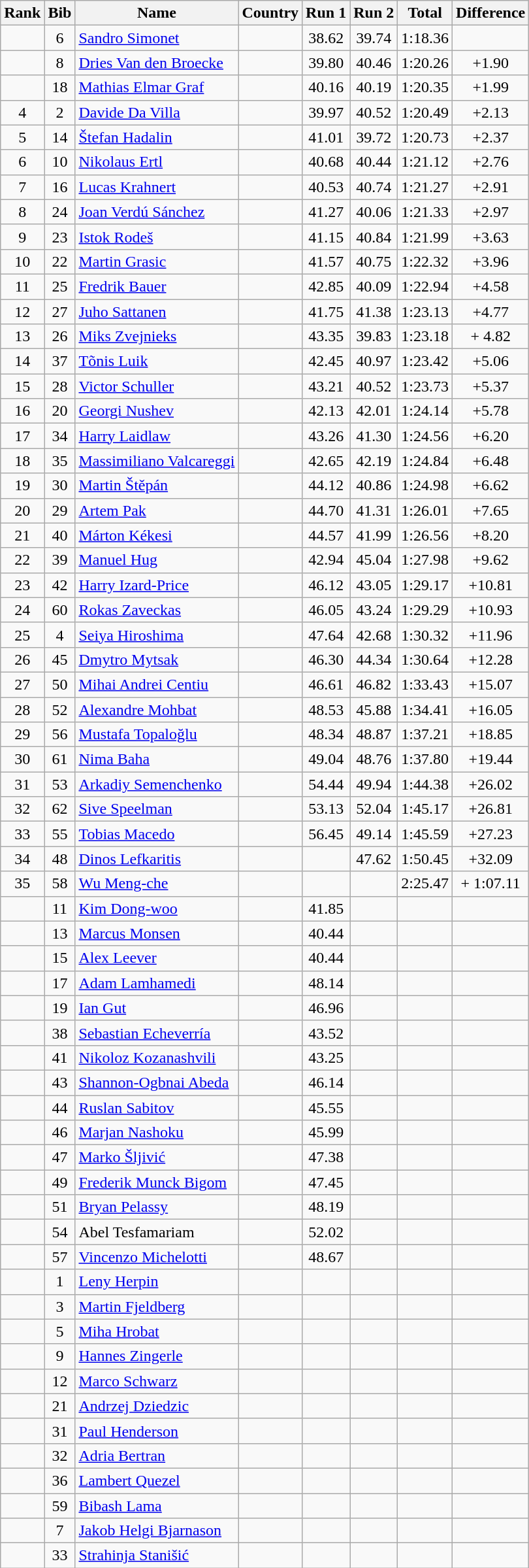<table class="wikitable sortable" style="text-align:center">
<tr>
<th>Rank</th>
<th>Bib</th>
<th>Name</th>
<th>Country</th>
<th>Run 1</th>
<th>Run 2</th>
<th>Total</th>
<th>Difference</th>
</tr>
<tr>
<td></td>
<td>6</td>
<td align=left><a href='#'>Sandro Simonet</a></td>
<td align=left></td>
<td>38.62</td>
<td>39.74</td>
<td>1:18.36</td>
<td></td>
</tr>
<tr>
<td></td>
<td>8</td>
<td align=left><a href='#'>Dries Van den Broecke</a></td>
<td align=left></td>
<td>39.80</td>
<td>40.46</td>
<td>1:20.26</td>
<td>+1.90</td>
</tr>
<tr>
<td></td>
<td>18</td>
<td align=left><a href='#'>Mathias Elmar Graf</a></td>
<td align=left></td>
<td>40.16</td>
<td>40.19</td>
<td>1:20.35</td>
<td>+1.99</td>
</tr>
<tr>
<td>4</td>
<td>2</td>
<td align=left><a href='#'>Davide Da Villa</a></td>
<td align=left></td>
<td>39.97</td>
<td>40.52</td>
<td>1:20.49</td>
<td>+2.13</td>
</tr>
<tr>
<td>5</td>
<td>14</td>
<td align=left><a href='#'>Štefan Hadalin</a></td>
<td align=left></td>
<td>41.01</td>
<td>39.72</td>
<td>1:20.73</td>
<td>+2.37</td>
</tr>
<tr>
<td>6</td>
<td>10</td>
<td align=left><a href='#'>Nikolaus Ertl</a></td>
<td align=left></td>
<td>40.68</td>
<td>40.44</td>
<td>1:21.12</td>
<td>+2.76</td>
</tr>
<tr>
<td>7</td>
<td>16</td>
<td align=left><a href='#'>Lucas Krahnert</a></td>
<td align=left></td>
<td>40.53</td>
<td>40.74</td>
<td>1:21.27</td>
<td>+2.91</td>
</tr>
<tr>
<td>8</td>
<td>24</td>
<td align=left><a href='#'>Joan Verdú Sánchez</a></td>
<td align=left></td>
<td>41.27</td>
<td>40.06</td>
<td>1:21.33</td>
<td>+2.97</td>
</tr>
<tr>
<td>9</td>
<td>23</td>
<td align=left><a href='#'>Istok Rodeš</a></td>
<td align=left></td>
<td>41.15</td>
<td>40.84</td>
<td>1:21.99</td>
<td>+3.63</td>
</tr>
<tr>
<td>10</td>
<td>22</td>
<td align=left><a href='#'>Martin Grasic</a></td>
<td align=left></td>
<td>41.57</td>
<td>40.75</td>
<td>1:22.32</td>
<td>+3.96</td>
</tr>
<tr>
<td>11</td>
<td>25</td>
<td align=left><a href='#'>Fredrik Bauer</a></td>
<td align=left></td>
<td>42.85</td>
<td>40.09</td>
<td>1:22.94</td>
<td>+4.58</td>
</tr>
<tr>
<td>12</td>
<td>27</td>
<td align=left><a href='#'>Juho Sattanen</a></td>
<td align=left></td>
<td>41.75</td>
<td>41.38</td>
<td>1:23.13</td>
<td>+4.77</td>
</tr>
<tr>
<td>13</td>
<td>26</td>
<td align=left><a href='#'>Miks Zvejnieks</a></td>
<td align=left></td>
<td>43.35</td>
<td>39.83</td>
<td>1:23.18</td>
<td>+ 4.82</td>
</tr>
<tr>
<td>14</td>
<td>37</td>
<td align=left><a href='#'>Tõnis Luik</a></td>
<td align=left></td>
<td>42.45</td>
<td>40.97</td>
<td>1:23.42</td>
<td>+5.06</td>
</tr>
<tr>
<td>15</td>
<td>28</td>
<td align=left><a href='#'>Victor Schuller</a></td>
<td align=left></td>
<td>43.21</td>
<td>40.52</td>
<td>1:23.73</td>
<td>+5.37</td>
</tr>
<tr>
<td>16</td>
<td>20</td>
<td align=left><a href='#'>Georgi Nushev</a></td>
<td align=left></td>
<td>42.13</td>
<td>42.01</td>
<td>1:24.14</td>
<td>+5.78</td>
</tr>
<tr>
<td>17</td>
<td>34</td>
<td align=left><a href='#'>Harry Laidlaw</a></td>
<td align=left></td>
<td>43.26</td>
<td>41.30</td>
<td>1:24.56</td>
<td>+6.20</td>
</tr>
<tr>
<td>18</td>
<td>35</td>
<td align=left><a href='#'>Massimiliano Valcareggi</a></td>
<td align=left></td>
<td>42.65</td>
<td>42.19</td>
<td>1:24.84</td>
<td>+6.48</td>
</tr>
<tr>
<td>19</td>
<td>30</td>
<td align=left><a href='#'>Martin Štěpán</a></td>
<td align=left></td>
<td>44.12</td>
<td>40.86</td>
<td>1:24.98</td>
<td>+6.62</td>
</tr>
<tr>
<td>20</td>
<td>29</td>
<td align=left><a href='#'>Artem Pak</a></td>
<td align=left></td>
<td>44.70</td>
<td>41.31</td>
<td>1:26.01</td>
<td>+7.65</td>
</tr>
<tr>
<td>21</td>
<td>40</td>
<td align=left><a href='#'>Márton Kékesi</a></td>
<td align=left></td>
<td>44.57</td>
<td>41.99</td>
<td>1:26.56</td>
<td>+8.20</td>
</tr>
<tr>
<td>22</td>
<td>39</td>
<td align=left><a href='#'>Manuel Hug</a></td>
<td align=left></td>
<td>42.94</td>
<td>45.04</td>
<td>1:27.98</td>
<td>+9.62</td>
</tr>
<tr>
<td>23</td>
<td>42</td>
<td align=left><a href='#'>Harry Izard-Price</a></td>
<td align=left></td>
<td>46.12</td>
<td>43.05</td>
<td>1:29.17</td>
<td>+10.81</td>
</tr>
<tr>
<td>24</td>
<td>60</td>
<td align=left><a href='#'>Rokas Zaveckas</a></td>
<td align=left></td>
<td>46.05</td>
<td>43.24</td>
<td>1:29.29</td>
<td>+10.93</td>
</tr>
<tr>
<td>25</td>
<td>4</td>
<td align=left><a href='#'>Seiya Hiroshima</a></td>
<td align=left></td>
<td>47.64</td>
<td>42.68</td>
<td>1:30.32</td>
<td>+11.96</td>
</tr>
<tr>
<td>26</td>
<td>45</td>
<td align=left><a href='#'>Dmytro Mytsak</a></td>
<td align=left></td>
<td>46.30</td>
<td>44.34</td>
<td>1:30.64</td>
<td>+12.28</td>
</tr>
<tr>
<td>27</td>
<td>50</td>
<td align=left><a href='#'>Mihai Andrei Centiu</a></td>
<td align=left></td>
<td>46.61</td>
<td>46.82</td>
<td>1:33.43</td>
<td>+15.07</td>
</tr>
<tr>
<td>28</td>
<td>52</td>
<td align=left><a href='#'>Alexandre Mohbat</a></td>
<td align=left></td>
<td>48.53</td>
<td>45.88</td>
<td>1:34.41</td>
<td>+16.05</td>
</tr>
<tr>
<td>29</td>
<td>56</td>
<td align=left><a href='#'>Mustafa Topaloğlu</a></td>
<td align=left></td>
<td>48.34</td>
<td>48.87</td>
<td>1:37.21</td>
<td>+18.85</td>
</tr>
<tr>
<td>30</td>
<td>61</td>
<td align=left><a href='#'>Nima Baha</a></td>
<td align=left></td>
<td>49.04</td>
<td>48.76</td>
<td>1:37.80</td>
<td>+19.44</td>
</tr>
<tr>
<td>31</td>
<td>53</td>
<td align=left><a href='#'>Arkadiy Semenchenko</a></td>
<td align=left></td>
<td>54.44</td>
<td>49.94</td>
<td>1:44.38</td>
<td>+26.02</td>
</tr>
<tr>
<td>32</td>
<td>62</td>
<td align=left><a href='#'>Sive Speelman</a></td>
<td align=left></td>
<td>53.13</td>
<td>52.04</td>
<td>1:45.17</td>
<td>+26.81</td>
</tr>
<tr>
<td>33</td>
<td>55</td>
<td align=left><a href='#'>Tobias Macedo</a></td>
<td align=left></td>
<td>56.45</td>
<td>49.14</td>
<td>1:45.59</td>
<td>+27.23</td>
</tr>
<tr>
<td>34</td>
<td>48</td>
<td align=left><a href='#'>Dinos Lefkaritis</a></td>
<td align=left></td>
<td></td>
<td>47.62</td>
<td>1:50.45</td>
<td>+32.09</td>
</tr>
<tr>
<td>35</td>
<td>58</td>
<td align=left><a href='#'>Wu Meng-che</a></td>
<td align=left></td>
<td></td>
<td></td>
<td>2:25.47</td>
<td>+ 1:07.11</td>
</tr>
<tr>
<td></td>
<td>11</td>
<td align=left><a href='#'>Kim Dong-woo</a></td>
<td align=left></td>
<td>41.85</td>
<td></td>
<td></td>
<td></td>
</tr>
<tr>
<td></td>
<td>13</td>
<td align=left><a href='#'>Marcus Monsen</a></td>
<td align=left></td>
<td>40.44</td>
<td></td>
<td></td>
<td></td>
</tr>
<tr>
<td></td>
<td>15</td>
<td align=left><a href='#'>Alex Leever</a></td>
<td align=left></td>
<td>40.44</td>
<td></td>
<td></td>
<td></td>
</tr>
<tr>
<td></td>
<td>17</td>
<td align=left><a href='#'>Adam Lamhamedi</a></td>
<td align=left></td>
<td>48.14</td>
<td></td>
<td></td>
<td></td>
</tr>
<tr>
<td></td>
<td>19</td>
<td align=left><a href='#'>Ian Gut</a></td>
<td align=left></td>
<td>46.96</td>
<td></td>
<td></td>
<td></td>
</tr>
<tr>
<td></td>
<td>38</td>
<td align=left><a href='#'>Sebastian Echeverría</a></td>
<td align=left></td>
<td>43.52</td>
<td></td>
<td></td>
<td></td>
</tr>
<tr>
<td></td>
<td>41</td>
<td align=left><a href='#'>Nikoloz Kozanashvili</a></td>
<td align=left></td>
<td>43.25</td>
<td></td>
<td></td>
<td></td>
</tr>
<tr>
<td></td>
<td>43</td>
<td align=left><a href='#'>Shannon-Ogbnai Abeda</a></td>
<td align=left></td>
<td>46.14</td>
<td></td>
<td></td>
<td></td>
</tr>
<tr>
<td></td>
<td>44</td>
<td align=left><a href='#'>Ruslan Sabitov</a></td>
<td align=left></td>
<td>45.55</td>
<td></td>
<td></td>
<td></td>
</tr>
<tr>
<td></td>
<td>46</td>
<td align=left><a href='#'>Marjan Nashoku</a></td>
<td align=left></td>
<td>45.99</td>
<td></td>
<td></td>
<td></td>
</tr>
<tr>
<td></td>
<td>47</td>
<td align=left><a href='#'>Marko Šljivić</a></td>
<td align=left></td>
<td>47.38</td>
<td></td>
<td></td>
<td></td>
</tr>
<tr>
<td></td>
<td>49</td>
<td align=left><a href='#'>Frederik Munck Bigom</a></td>
<td align=left></td>
<td>47.45</td>
<td></td>
<td></td>
<td></td>
</tr>
<tr>
<td></td>
<td>51</td>
<td align=left><a href='#'>Bryan Pelassy</a></td>
<td align=left></td>
<td>48.19</td>
<td></td>
<td></td>
<td></td>
</tr>
<tr>
<td></td>
<td>54</td>
<td align=left>Abel Tesfamariam</td>
<td align=left></td>
<td>52.02</td>
<td></td>
<td></td>
<td></td>
</tr>
<tr>
<td></td>
<td>57</td>
<td align=left><a href='#'>Vincenzo Michelotti</a></td>
<td align=left></td>
<td>48.67</td>
<td></td>
<td></td>
<td></td>
</tr>
<tr>
<td></td>
<td>1</td>
<td align=left><a href='#'>Leny Herpin</a></td>
<td align=left></td>
<td></td>
<td></td>
<td></td>
<td></td>
</tr>
<tr>
<td></td>
<td>3</td>
<td align=left><a href='#'>Martin Fjeldberg</a></td>
<td align=left></td>
<td></td>
<td></td>
<td></td>
<td></td>
</tr>
<tr>
<td></td>
<td>5</td>
<td align=left><a href='#'>Miha Hrobat</a></td>
<td align=left></td>
<td></td>
<td></td>
<td></td>
<td></td>
</tr>
<tr>
<td></td>
<td>9</td>
<td align=left><a href='#'>Hannes Zingerle</a></td>
<td align=left></td>
<td></td>
<td></td>
<td></td>
<td></td>
</tr>
<tr>
<td></td>
<td>12</td>
<td align=left><a href='#'>Marco Schwarz</a></td>
<td align=left></td>
<td></td>
<td></td>
<td></td>
<td></td>
</tr>
<tr>
<td></td>
<td>21</td>
<td align=left><a href='#'>Andrzej Dziedzic</a></td>
<td align=left></td>
<td></td>
<td></td>
<td></td>
<td></td>
</tr>
<tr>
<td></td>
<td>31</td>
<td align=left><a href='#'>Paul Henderson</a></td>
<td align=left></td>
<td></td>
<td></td>
<td></td>
<td></td>
</tr>
<tr>
<td></td>
<td>32</td>
<td align=left><a href='#'>Adria Bertran</a></td>
<td align=left></td>
<td></td>
<td></td>
<td></td>
<td></td>
</tr>
<tr>
<td></td>
<td>36</td>
<td align=left><a href='#'>Lambert Quezel</a></td>
<td align=left></td>
<td></td>
<td></td>
<td></td>
<td></td>
</tr>
<tr>
<td></td>
<td>59</td>
<td align=left><a href='#'>Bibash Lama</a></td>
<td align=left></td>
<td></td>
<td></td>
<td></td>
<td></td>
</tr>
<tr>
<td></td>
<td>7</td>
<td align=left><a href='#'>Jakob Helgi Bjarnason</a></td>
<td align=left></td>
<td></td>
<td></td>
<td></td>
<td></td>
</tr>
<tr>
<td></td>
<td>33</td>
<td align=left><a href='#'>Strahinja Stanišić</a></td>
<td align=left></td>
<td></td>
<td></td>
<td></td>
<td></td>
</tr>
</table>
